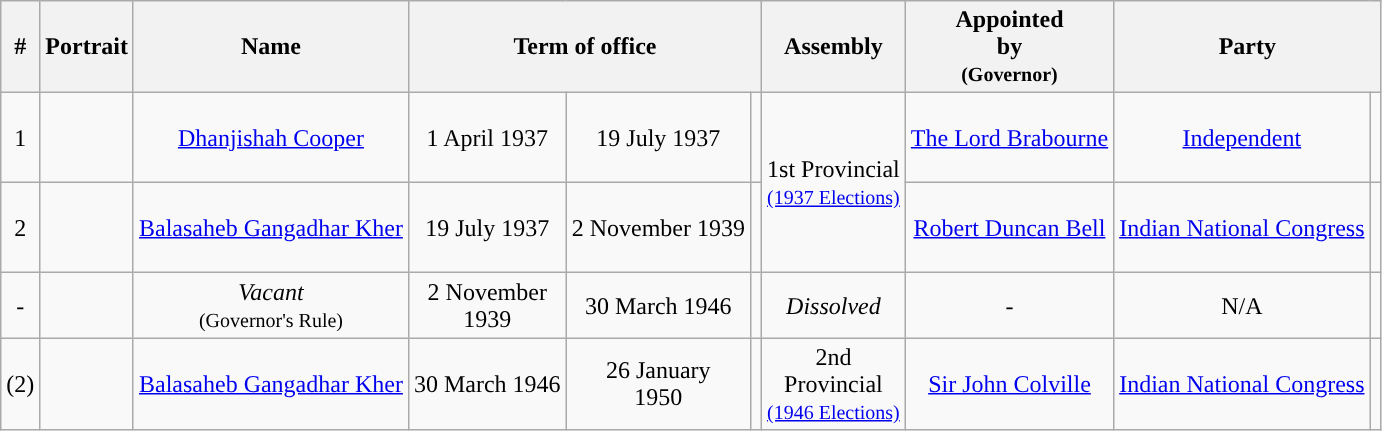<table class="wikitable" align="center">
<tr>
<th>#</th>
<th>Portrait</th>
<th>Name</th>
<th colspan="3">Term of office</th>
<th>Assembly</th>
<th>Appointed<br>by<br><small>(Governor)</small></th>
<th colspan="2">Party</th>
</tr>
<tr align="center" style="height: 60px;">
<td>1</td>
<td></td>
<td><a href='#'>Dhanjishah Cooper</a></td>
<td>1 April 1937</td>
<td>19 July 1937</td>
<td></td>
<td rowspan="2">1st Provincial<br><a href='#'><small>(1937 Elections)</small></a></td>
<td><a href='#'>The Lord Brabourne</a></td>
<td><a href='#'>Independent</a></td>
<td style="background-color: "></td>
</tr>
<tr align="center" style="height: 60px;">
<td>2</td>
<td></td>
<td><a href='#'>Balasaheb Gangadhar Kher</a></td>
<td>19 July 1937</td>
<td>2 November 1939</td>
<td></td>
<td><a href='#'>Robert Duncan Bell</a></td>
<td><a href='#'>Indian National Congress</a></td>
<td style="background-color: "></td>
</tr>
<tr align="center">
<td>-</td>
<td></td>
<td><em>Vacant</em><br><small>(Governor's Rule)</small></td>
<td>2 November<br>1939</td>
<td>30 March 1946</td>
<td></td>
<td><em>Dissolved</em></td>
<td>-</td>
<td>N/A</td>
<td></td>
</tr>
<tr align="center" style="height: 60px;">
<td>(2)</td>
<td></td>
<td><a href='#'>Balasaheb Gangadhar Kher</a></td>
<td>30 March 1946</td>
<td>26 January<br>1950</td>
<td></td>
<td>2nd<br>Provincial<br><a href='#'><small>(1946 Elections)</small></a></td>
<td><a href='#'>Sir John Colville</a></td>
<td><a href='#'>Indian National Congress</a></td>
<td style="background-color: "></td>
</tr>
</table>
